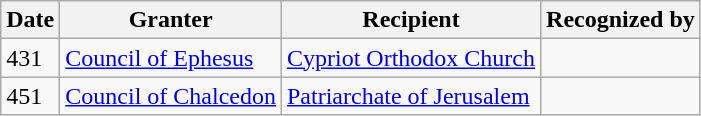<table class="wikitable">
<tr>
<th>Date</th>
<th>Granter</th>
<th>Recipient</th>
<th>Recognized by</th>
</tr>
<tr>
<td>431</td>
<td><a href='#'>Council of Ephesus</a></td>
<td><a href='#'>Cypriot Orthodox Church</a></td>
<td></td>
</tr>
<tr>
<td>451</td>
<td><a href='#'>Council of Chalcedon</a></td>
<td><a href='#'>Patriarchate of Jerusalem</a></td>
<td></td>
</tr>
</table>
